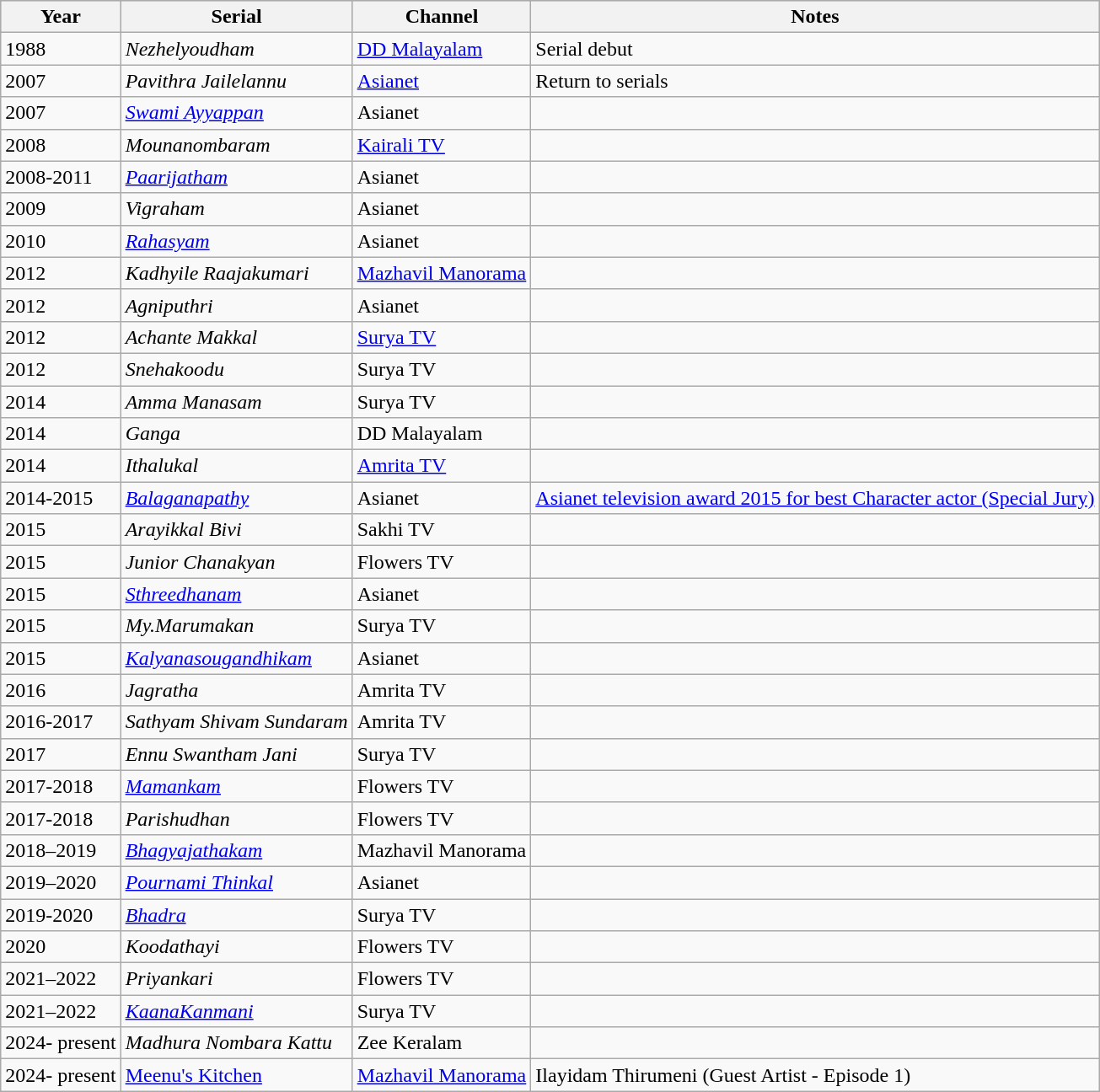<table class="wikitable">
<tr style="background:#ccc; text-align:center;">
<th>Year</th>
<th>Serial</th>
<th>Channel</th>
<th>Notes</th>
</tr>
<tr>
<td>1988</td>
<td><em>Nezhelyoudham</em></td>
<td><a href='#'>DD Malayalam</a></td>
<td>Serial debut</td>
</tr>
<tr>
<td>2007</td>
<td><em>Pavithra Jailelannu</em></td>
<td><a href='#'>Asianet</a></td>
<td>Return to serials</td>
</tr>
<tr>
<td>2007</td>
<td><em><a href='#'>Swami Ayyappan</a></em></td>
<td>Asianet</td>
<td></td>
</tr>
<tr>
<td>2008</td>
<td><em>Mounanombaram</em></td>
<td><a href='#'>Kairali TV</a></td>
<td></td>
</tr>
<tr>
<td>2008-2011</td>
<td><em><a href='#'>Paarijatham</a></em></td>
<td>Asianet</td>
<td></td>
</tr>
<tr>
<td>2009</td>
<td><em>Vigraham</em></td>
<td>Asianet</td>
<td></td>
</tr>
<tr>
<td>2010</td>
<td><em><a href='#'>Rahasyam</a></em></td>
<td>Asianet</td>
<td></td>
</tr>
<tr>
<td>2012</td>
<td><em>Kadhyile Raajakumari</em></td>
<td><a href='#'>Mazhavil Manorama</a></td>
<td></td>
</tr>
<tr>
<td>2012</td>
<td><em>Agniputhri</em></td>
<td>Asianet</td>
<td></td>
</tr>
<tr>
<td>2012</td>
<td><em>Achante Makkal</em></td>
<td><a href='#'>Surya TV</a></td>
<td></td>
</tr>
<tr>
<td>2012</td>
<td><em>Snehakoodu</em></td>
<td>Surya TV</td>
<td></td>
</tr>
<tr>
<td>2014</td>
<td><em>Amma Manasam</em></td>
<td>Surya TV</td>
<td></td>
</tr>
<tr>
<td>2014</td>
<td><em>Ganga</em></td>
<td>DD Malayalam</td>
<td></td>
</tr>
<tr>
<td>2014</td>
<td><em>Ithalukal</em></td>
<td><a href='#'>Amrita TV</a></td>
<td></td>
</tr>
<tr>
<td>2014-2015</td>
<td><em><a href='#'>Balaganapathy</a></em></td>
<td>Asianet</td>
<td><a href='#'>Asianet television award 2015 for best Character actor (Special Jury)</a></td>
</tr>
<tr>
<td>2015</td>
<td><em>Arayikkal Bivi</em></td>
<td>Sakhi TV</td>
<td></td>
</tr>
<tr>
<td>2015</td>
<td><em>Junior Chanakyan</em></td>
<td>Flowers TV</td>
<td></td>
</tr>
<tr>
<td>2015</td>
<td><em><a href='#'>Sthreedhanam</a></em></td>
<td>Asianet</td>
<td></td>
</tr>
<tr>
<td>2015</td>
<td><em>My.Marumakan</em></td>
<td>Surya TV</td>
<td></td>
</tr>
<tr>
<td>2015</td>
<td><em><a href='#'>Kalyanasougandhikam</a></em></td>
<td>Asianet</td>
<td></td>
</tr>
<tr>
<td>2016</td>
<td><em>Jagratha</em></td>
<td>Amrita TV</td>
<td></td>
</tr>
<tr>
<td>2016-2017</td>
<td><em>Sathyam Shivam Sundaram</em></td>
<td>Amrita TV</td>
<td></td>
</tr>
<tr>
<td>2017</td>
<td><em>Ennu Swantham Jani</em></td>
<td>Surya TV</td>
<td></td>
</tr>
<tr>
<td>2017-2018</td>
<td><em><a href='#'>Mamankam</a></em></td>
<td>Flowers TV</td>
<td></td>
</tr>
<tr>
<td>2017-2018</td>
<td><em>Parishudhan</em></td>
<td>Flowers TV</td>
<td></td>
</tr>
<tr>
<td>2018–2019</td>
<td><em><a href='#'>Bhagyajathakam</a></em></td>
<td>Mazhavil Manorama</td>
<td></td>
</tr>
<tr>
<td>2019–2020</td>
<td><em><a href='#'>Pournami Thinkal</a></em></td>
<td>Asianet</td>
<td></td>
</tr>
<tr>
<td>2019-2020</td>
<td><em><a href='#'>Bhadra</a></em></td>
<td>Surya TV</td>
<td></td>
</tr>
<tr>
<td>2020</td>
<td><em>Koodathayi</em></td>
<td>Flowers TV</td>
<td></td>
</tr>
<tr>
<td>2021–2022</td>
<td><em>Priyankari</em></td>
<td>Flowers TV</td>
<td></td>
</tr>
<tr>
<td>2021–2022</td>
<td><em><a href='#'>KaanaKanmani</a></em></td>
<td>Surya TV</td>
<td></td>
</tr>
<tr>
<td>2024- present</td>
<td><em>Madhura Nombara Kattu</em></td>
<td>Zee Keralam</td>
<td></td>
</tr>
<tr>
<td>2024- present</td>
<td><a href='#'>Meenu's Kitchen</a></td>
<td><a href='#'>Mazhavil Manorama</a></td>
<td>Ilayidam Thirumeni (Guest Artist - Episode 1)</td>
</tr>
</table>
